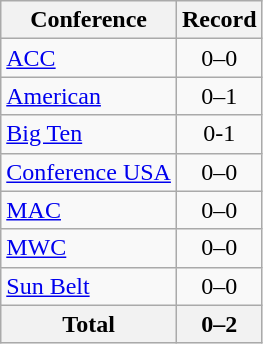<table class="wikitable">
<tr>
<th>Conference</th>
<th>Record</th>
</tr>
<tr>
<td><a href='#'>ACC</a></td>
<td align=center>0–0</td>
</tr>
<tr>
<td><a href='#'>American</a></td>
<td align=center>0–1</td>
</tr>
<tr>
<td><a href='#'>Big Ten</a></td>
<td align=center>0-1</td>
</tr>
<tr>
<td><a href='#'>Conference USA</a></td>
<td align=center>0–0</td>
</tr>
<tr>
<td><a href='#'>MAC</a></td>
<td align=center>0–0</td>
</tr>
<tr>
<td><a href='#'>MWC</a></td>
<td align=center>0–0</td>
</tr>
<tr>
<td><a href='#'>Sun Belt</a></td>
<td align=center>0–0</td>
</tr>
<tr>
<th>Total</th>
<th>0–2</th>
</tr>
</table>
